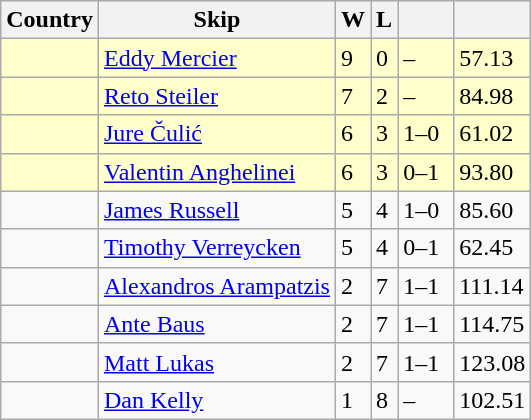<table class=wikitable>
<tr>
<th>Country</th>
<th>Skip</th>
<th>W</th>
<th>L</th>
<th width=30></th>
<th width=20></th>
</tr>
<tr bgcolor=#ffffcc>
<td></td>
<td><a href='#'>Eddy Mercier</a></td>
<td>9</td>
<td>0</td>
<td>–</td>
<td>57.13</td>
</tr>
<tr bgcolor=#ffffcc>
<td></td>
<td><a href='#'>Reto Steiler</a></td>
<td>7</td>
<td>2</td>
<td>–</td>
<td>84.98</td>
</tr>
<tr bgcolor=#ffffcc>
<td></td>
<td><a href='#'>Jure Čulić</a></td>
<td>6</td>
<td>3</td>
<td>1–0</td>
<td>61.02</td>
</tr>
<tr bgcolor=#ffffcc>
<td></td>
<td><a href='#'>Valentin Anghelinei</a></td>
<td>6</td>
<td>3</td>
<td>0–1</td>
<td>93.80</td>
</tr>
<tr>
<td></td>
<td><a href='#'>James Russell</a></td>
<td>5</td>
<td>4</td>
<td>1–0</td>
<td>85.60</td>
</tr>
<tr>
<td></td>
<td><a href='#'>Timothy Verreycken</a></td>
<td>5</td>
<td>4</td>
<td>0–1</td>
<td>62.45</td>
</tr>
<tr>
<td></td>
<td><a href='#'>Alexandros Arampatzis</a></td>
<td>2</td>
<td>7</td>
<td>1–1</td>
<td>111.14</td>
</tr>
<tr>
<td></td>
<td><a href='#'>Ante Baus</a></td>
<td>2</td>
<td>7</td>
<td>1–1</td>
<td>114.75</td>
</tr>
<tr>
<td></td>
<td><a href='#'>Matt Lukas</a></td>
<td>2</td>
<td>7</td>
<td>1–1</td>
<td>123.08</td>
</tr>
<tr>
<td></td>
<td><a href='#'>Dan Kelly</a></td>
<td>1</td>
<td>8</td>
<td>–</td>
<td>102.51</td>
</tr>
</table>
